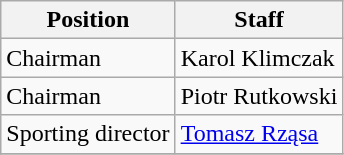<table class="wikitable">
<tr>
<th>Position</th>
<th>Staff</th>
</tr>
<tr>
<td>Chairman</td>
<td> Karol Klimczak</td>
</tr>
<tr>
<td>Chairman</td>
<td> Piotr Rutkowski</td>
</tr>
<tr>
<td>Sporting director</td>
<td> <a href='#'>Tomasz Rząsa</a></td>
</tr>
<tr>
</tr>
</table>
